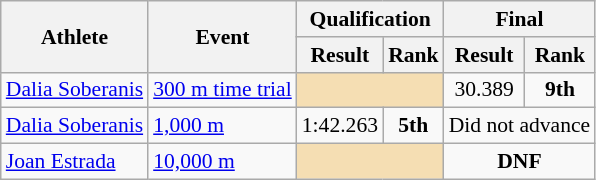<table class="wikitable" border="1" style="font-size:90%">
<tr>
<th rowspan=2>Athlete</th>
<th rowspan=2>Event</th>
<th colspan=2>Qualification</th>
<th colspan=2>Final</th>
</tr>
<tr>
<th>Result</th>
<th>Rank</th>
<th>Result</th>
<th>Rank</th>
</tr>
<tr>
<td><a href='#'>Dalia Soberanis</a></td>
<td><a href='#'>300 m time trial</a></td>
<td bgcolor=wheat colspan="2"></td>
<td align=center>30.389</td>
<td align=center><strong>9th</strong></td>
</tr>
<tr>
<td><a href='#'>Dalia Soberanis</a></td>
<td><a href='#'>1,000 m</a></td>
<td align=center>1:42.263</td>
<td align=center><strong>5th</strong></td>
<td align=center colspan=2>Did not advance</td>
</tr>
<tr>
<td><a href='#'>Joan Estrada</a></td>
<td><a href='#'>10,000 m</a></td>
<td bgcolor=wheat colspan="2"></td>
<td align=center colspan=2><strong>DNF</strong></td>
</tr>
</table>
